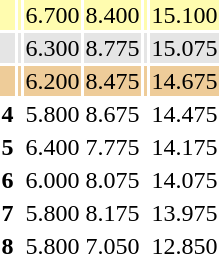<table>
<tr bgcolor=fffcaf>
<td></td>
<td align=left></td>
<td>6.700</td>
<td>8.400</td>
<td></td>
<td>15.100</td>
</tr>
<tr bgcolor=e5e5e5>
<td></td>
<td align=left></td>
<td>6.300</td>
<td>8.775</td>
<td></td>
<td>15.075</td>
</tr>
<tr bgcolor=eecc99>
<td></td>
<td align=left></td>
<td>6.200</td>
<td>8.475</td>
<td></td>
<td>14.675</td>
</tr>
<tr>
<th>4</th>
<td align=left></td>
<td>5.800</td>
<td>8.675</td>
<td></td>
<td>14.475</td>
</tr>
<tr>
<th>5</th>
<td align=left></td>
<td>6.400</td>
<td>7.775</td>
<td></td>
<td>14.175</td>
</tr>
<tr>
<th>6</th>
<td align=left></td>
<td>6.000</td>
<td>8.075</td>
<td></td>
<td>14.075</td>
</tr>
<tr>
<th>7</th>
<td align=left></td>
<td>5.800</td>
<td>8.175</td>
<td></td>
<td>13.975</td>
</tr>
<tr>
<th>8</th>
<td align=left></td>
<td>5.800</td>
<td>7.050</td>
<td></td>
<td>12.850</td>
</tr>
<tr>
</tr>
</table>
